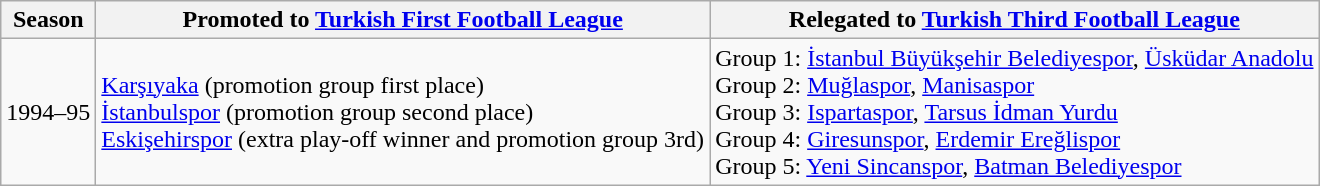<table class="wikitable">
<tr>
<th>Season</th>
<th>Promoted to <a href='#'>Turkish First Football League</a></th>
<th>Relegated to <a href='#'>Turkish Third Football League</a></th>
</tr>
<tr>
<td>1994–95</td>
<td><a href='#'>Karşıyaka</a> (promotion group first place)<br><a href='#'>İstanbulspor</a> (promotion group second place)<br><a href='#'>Eskişehirspor</a> (extra play-off winner and promotion group 3rd)</td>
<td>Group 1: <a href='#'>İstanbul Büyükşehir Belediyespor</a>, <a href='#'>Üsküdar Anadolu</a><br>Group 2: <a href='#'>Muğlaspor</a>, <a href='#'>Manisaspor</a><br>Group 3: <a href='#'>Ispartaspor</a>, <a href='#'>Tarsus İdman Yurdu</a><br>Group 4: <a href='#'>Giresunspor</a>, <a href='#'>Erdemir Ereğlispor</a><br>Group 5: <a href='#'>Yeni Sincanspor</a>, <a href='#'>Batman Belediyespor</a></td>
</tr>
</table>
